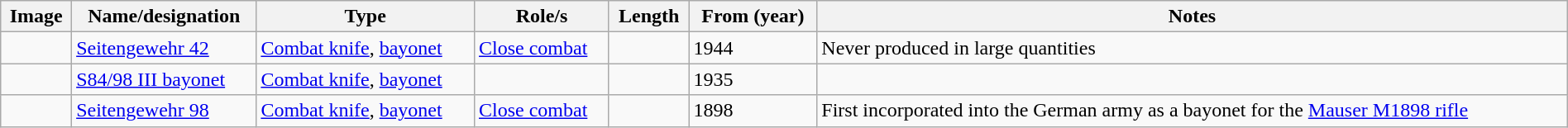<table class="wikitable sortable" style="margin:left; width:100%; border-collapse:collapse;">
<tr>
<th>Image</th>
<th>Name/designation</th>
<th>Type</th>
<th>Role/s</th>
<th>Length</th>
<th>From (year)</th>
<th class=unsortable>Notes</th>
</tr>
<tr>
<td></td>
<td><a href='#'>Seitengewehr 42</a></td>
<td><a href='#'>Combat knife</a>, <a href='#'>bayonet</a></td>
<td><a href='#'>Close combat</a></td>
<td></td>
<td>1944</td>
<td>Never produced in large quantities</td>
</tr>
<tr>
<td></td>
<td><a href='#'>S84/98 III bayonet</a></td>
<td><a href='#'>Combat knife</a>, <a href='#'>bayonet</a></td>
<td></td>
<td></td>
<td>1935</td>
<td></td>
</tr>
<tr>
<td></td>
<td><a href='#'>Seitengewehr 98</a></td>
<td><a href='#'>Combat knife</a>, <a href='#'>bayonet</a></td>
<td><a href='#'>Close combat</a></td>
<td></td>
<td>1898</td>
<td>First incorporated into the German army as a bayonet for the <a href='#'>Mauser M1898 rifle</a></td>
</tr>
</table>
